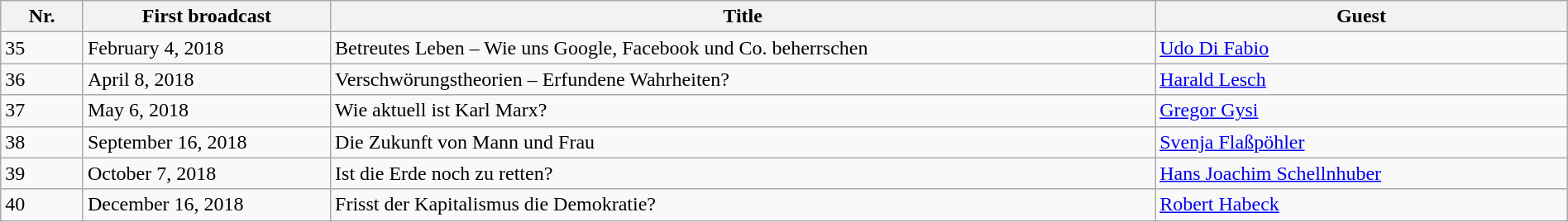<table class="wikitable" width="100%">
<tr>
<th width="5%">Nr.</th>
<th width="15%">First broadcast</th>
<th width="50%">Title</th>
<th width="25%">Guest</th>
</tr>
<tr>
<td>35</td>
<td>February 4, 2018</td>
<td>Betreutes Leben – Wie uns Google, Facebook und Co. beherrschen</td>
<td><a href='#'>Udo Di Fabio</a></td>
</tr>
<tr>
<td>36</td>
<td>April 8, 2018</td>
<td>Verschwörungstheorien – Erfundene Wahrheiten?</td>
<td><a href='#'>Harald Lesch</a></td>
</tr>
<tr>
<td>37</td>
<td>May 6, 2018</td>
<td>Wie aktuell ist Karl Marx?</td>
<td><a href='#'>Gregor Gysi</a></td>
</tr>
<tr>
<td>38</td>
<td>September 16, 2018</td>
<td>Die Zukunft von Mann und Frau</td>
<td><a href='#'>Svenja Flaßpöhler</a></td>
</tr>
<tr>
<td>39</td>
<td>October 7, 2018</td>
<td>Ist die Erde noch zu retten?</td>
<td><a href='#'>Hans Joachim Schellnhuber</a></td>
</tr>
<tr>
<td>40</td>
<td>December 16, 2018</td>
<td>Frisst der Kapitalismus die Demokratie?</td>
<td><a href='#'>Robert Habeck</a></td>
</tr>
</table>
